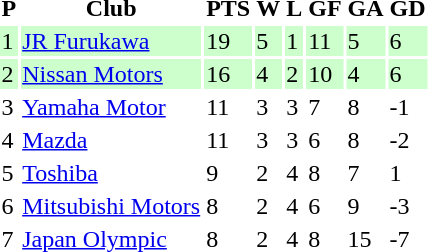<table>
<tr>
<th>P</th>
<th>Club</th>
<th>PTS</th>
<th>W</th>
<th>L</th>
<th>GF</th>
<th>GA</th>
<th>GD</th>
</tr>
<tr bgcolor="#ccffcc">
<td>1</td>
<td><a href='#'>JR Furukawa</a></td>
<td>19</td>
<td>5</td>
<td>1</td>
<td>11</td>
<td>5</td>
<td>6</td>
</tr>
<tr bgcolor="#ccffcc">
<td>2</td>
<td><a href='#'>Nissan Motors</a></td>
<td>16</td>
<td>4</td>
<td>2</td>
<td>10</td>
<td>4</td>
<td>6</td>
</tr>
<tr>
<td>3</td>
<td><a href='#'>Yamaha Motor</a></td>
<td>11</td>
<td>3</td>
<td>3</td>
<td>7</td>
<td>8</td>
<td>-1</td>
</tr>
<tr>
<td>4</td>
<td><a href='#'>Mazda</a></td>
<td>11</td>
<td>3</td>
<td>3</td>
<td>6</td>
<td>8</td>
<td>-2</td>
</tr>
<tr>
<td>5</td>
<td><a href='#'>Toshiba</a></td>
<td>9</td>
<td>2</td>
<td>4</td>
<td>8</td>
<td>7</td>
<td>1</td>
</tr>
<tr>
<td>6</td>
<td><a href='#'>Mitsubishi Motors</a></td>
<td>8</td>
<td>2</td>
<td>4</td>
<td>6</td>
<td>9</td>
<td>-3</td>
</tr>
<tr>
<td>7</td>
<td><a href='#'>Japan Olympic</a></td>
<td>8</td>
<td>2</td>
<td>4</td>
<td>8</td>
<td>15</td>
<td>-7</td>
</tr>
</table>
